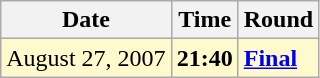<table class="wikitable">
<tr>
<th>Date</th>
<th>Time</th>
<th>Round</th>
</tr>
<tr style=background:lemonchiffon>
<td>August 27, 2007</td>
<td><strong>21:40</strong></td>
<td><strong><a href='#'>Final</a></strong></td>
</tr>
</table>
